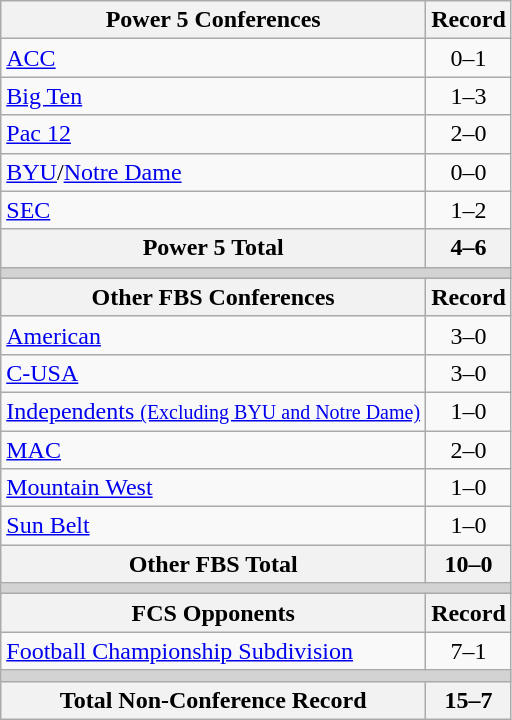<table class="wikitable">
<tr>
<th>Power 5 Conferences</th>
<th>Record</th>
</tr>
<tr>
<td><a href='#'>ACC</a></td>
<td align=center>0–1</td>
</tr>
<tr>
<td><a href='#'>Big Ten</a></td>
<td align=center>1–3</td>
</tr>
<tr>
<td><a href='#'>Pac 12</a></td>
<td align=center>2–0</td>
</tr>
<tr>
<td><a href='#'>BYU</a>/<a href='#'>Notre Dame</a></td>
<td align=center>0–0</td>
</tr>
<tr>
<td><a href='#'>SEC</a></td>
<td align=center>1–2</td>
</tr>
<tr>
<th>Power 5 Total</th>
<th>4–6</th>
</tr>
<tr>
<th colspan="2" style="background:lightgrey;"></th>
</tr>
<tr>
<th>Other FBS Conferences</th>
<th>Record</th>
</tr>
<tr>
<td><a href='#'>American</a></td>
<td align=center>3–0</td>
</tr>
<tr>
<td><a href='#'>C-USA</a></td>
<td align=center>3–0</td>
</tr>
<tr>
<td><a href='#'>Independents <small>(Excluding BYU and Notre Dame)</small></a></td>
<td align=center>1–0</td>
</tr>
<tr>
<td><a href='#'>MAC</a></td>
<td align=center>2–0</td>
</tr>
<tr>
<td><a href='#'>Mountain West</a></td>
<td align=center>1–0</td>
</tr>
<tr>
<td><a href='#'>Sun Belt</a></td>
<td align=center>1–0</td>
</tr>
<tr>
<th>Other FBS Total</th>
<th>10–0</th>
</tr>
<tr>
<th colspan="2" style="background:lightgrey;"></th>
</tr>
<tr>
<th>FCS Opponents</th>
<th>Record</th>
</tr>
<tr>
<td><a href='#'>Football Championship Subdivision</a></td>
<td align=center>7–1</td>
</tr>
<tr>
<th colspan="2" style="background:lightgrey;"></th>
</tr>
<tr>
<th>Total Non-Conference Record</th>
<th>15–7</th>
</tr>
</table>
